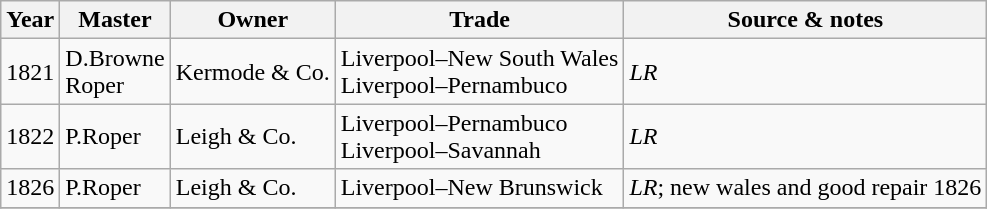<table class=" wikitable">
<tr>
<th>Year</th>
<th>Master</th>
<th>Owner</th>
<th>Trade</th>
<th>Source & notes</th>
</tr>
<tr>
<td>1821</td>
<td>D.Browne<br>Roper</td>
<td>Kermode & Co.</td>
<td>Liverpool–New South Wales<br>Liverpool–Pernambuco</td>
<td><em>LR</em></td>
</tr>
<tr>
<td>1822</td>
<td>P.Roper</td>
<td>Leigh & Co.</td>
<td>Liverpool–Pernambuco<br>Liverpool–Savannah</td>
<td><em>LR</em></td>
</tr>
<tr>
<td>1826</td>
<td>P.Roper</td>
<td>Leigh & Co.</td>
<td>Liverpool–New Brunswick</td>
<td><em>LR</em>; new wales and good repair 1826</td>
</tr>
<tr>
</tr>
</table>
